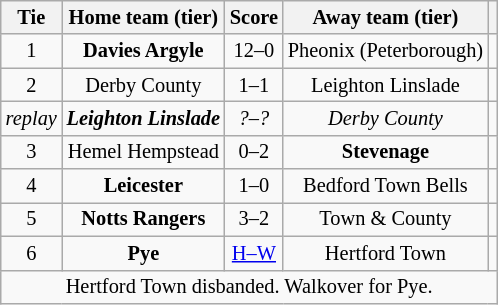<table class="wikitable" style="text-align:center; font-size:85%">
<tr>
<th>Tie</th>
<th>Home team (tier)</th>
<th>Score</th>
<th>Away team (tier)</th>
<th></th>
</tr>
<tr>
<td align="center">1</td>
<td><strong>Davies Argyle</strong></td>
<td align="center">12–0</td>
<td>Pheonix (Peterborough)</td>
<td></td>
</tr>
<tr>
<td align="center">2</td>
<td>Derby County</td>
<td align="center">1–1 </td>
<td>Leighton Linslade</td>
<td></td>
</tr>
<tr>
<td align="center"><em>replay</em></td>
<td><strong><em>Leighton Linslade</em></strong></td>
<td align="center"><em>?–?</em></td>
<td><em>Derby County</em></td>
<td></td>
</tr>
<tr>
<td align="center">3</td>
<td>Hemel Hempstead</td>
<td align="center">0–2</td>
<td><strong>Stevenage</strong></td>
<td></td>
</tr>
<tr>
<td align="center">4</td>
<td><strong>Leicester</strong></td>
<td align="center">1–0</td>
<td>Bedford Town Bells</td>
<td></td>
</tr>
<tr>
<td align="center">5</td>
<td><strong>Notts Rangers</strong></td>
<td align="center">3–2</td>
<td>Town & County</td>
<td></td>
</tr>
<tr>
<td align="center">6</td>
<td><strong>Pye</strong></td>
<td align="center"><a href='#'>H–W</a></td>
<td>Hertford Town</td>
<td></td>
</tr>
<tr>
<td colspan="5" align="center">Hertford Town disbanded. Walkover for Pye.</td>
</tr>
</table>
